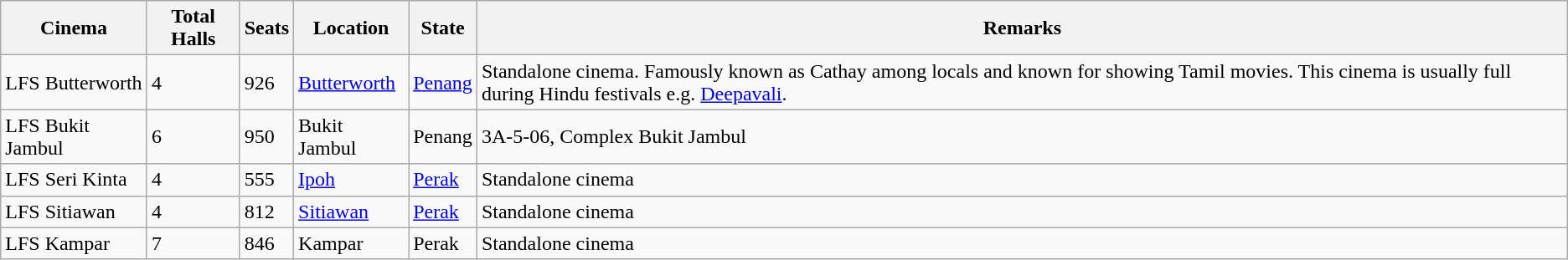<table class="wikitable sortable" style="text-align:left">
<tr>
<th>Cinema</th>
<th>Total Halls</th>
<th>Seats</th>
<th>Location</th>
<th>State</th>
<th>Remarks</th>
</tr>
<tr>
<td>LFS Butterworth</td>
<td>4</td>
<td>926</td>
<td><a href='#'>Butterworth</a></td>
<td><a href='#'>Penang</a></td>
<td>Standalone cinema. Famously known as Cathay among locals and known for showing Tamil movies. This cinema is usually full during Hindu festivals e.g. <a href='#'>Deepavali</a>.</td>
</tr>
<tr>
<td>LFS Bukit Jambul</td>
<td>6</td>
<td>950</td>
<td>Bukit Jambul</td>
<td>Penang</td>
<td>3A-5-06, Complex Bukit Jambul</td>
</tr>
<tr>
<td>LFS Seri Kinta</td>
<td>4</td>
<td>555</td>
<td><a href='#'>Ipoh</a></td>
<td><a href='#'>Perak</a></td>
<td>Standalone cinema</td>
</tr>
<tr>
<td>LFS Sitiawan</td>
<td>4</td>
<td>812</td>
<td><a href='#'>Sitiawan</a></td>
<td><a href='#'>Perak</a></td>
<td>Standalone cinema</td>
</tr>
<tr>
<td>LFS Kampar</td>
<td>7</td>
<td>846</td>
<td>Kampar</td>
<td>Perak</td>
<td>Standalone cinema</td>
</tr>
</table>
